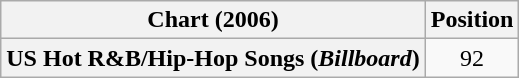<table class="wikitable plainrowheaders" style="text-align:center">
<tr>
<th scope="col">Chart (2006)</th>
<th scope="col">Position</th>
</tr>
<tr>
<th scope="row">US Hot R&B/Hip-Hop Songs (<em>Billboard</em>)</th>
<td>92</td>
</tr>
</table>
